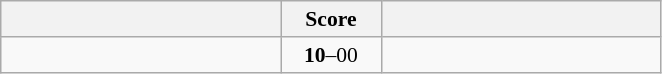<table class="wikitable" style="text-align: center; font-size:90% ">
<tr>
<th align="right" width="180"></th>
<th width="60">Score</th>
<th align="left" width="180"></th>
</tr>
<tr>
<td align=right><strong></strong></td>
<td align=center><strong>10</strong>–00</td>
<td align=left></td>
</tr>
</table>
